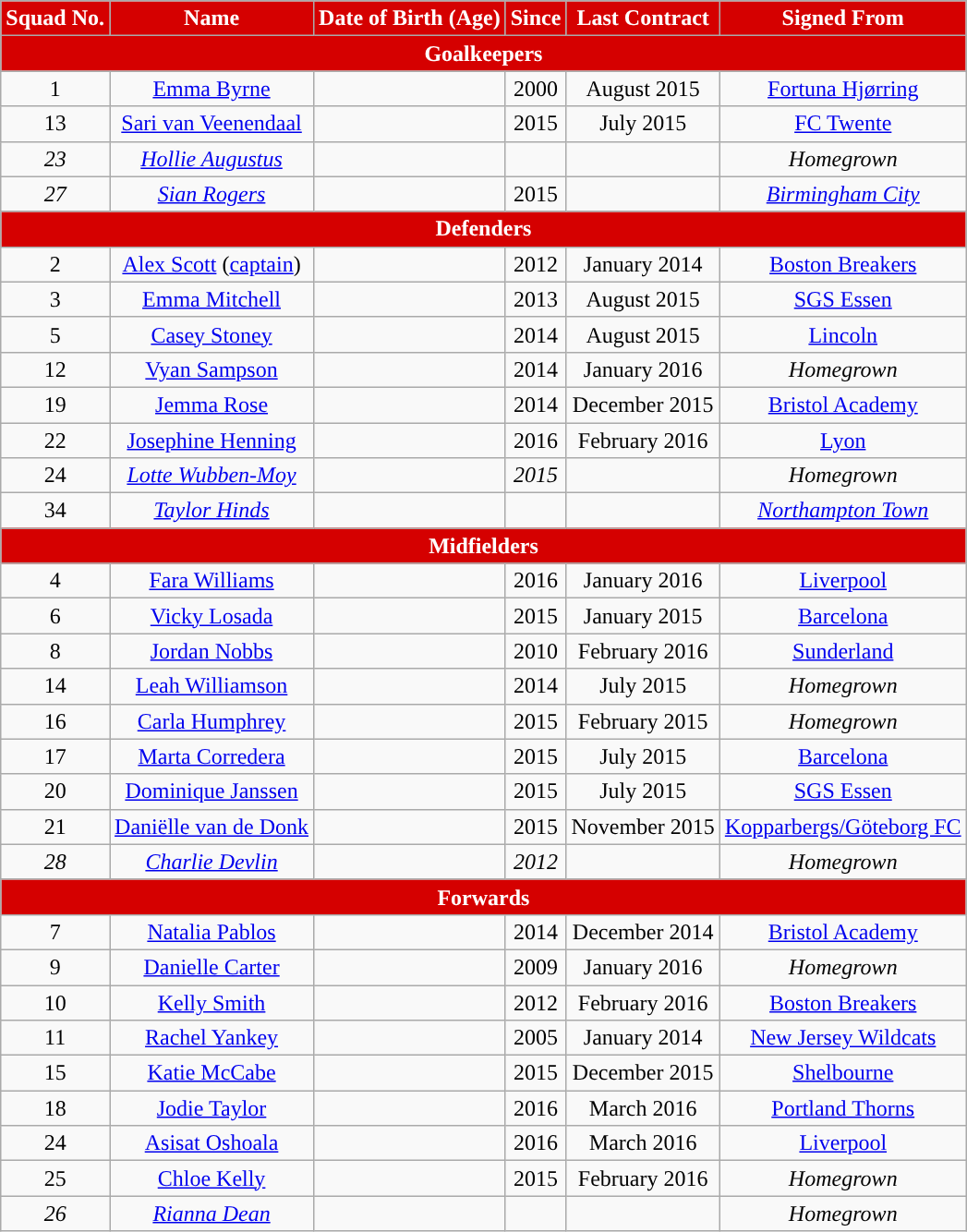<table class="wikitable" style="text-align:center; font-size:100%; ">
<tr>
<th style="background:#d50000; color:white; text-align:center;">Squad No.</th>
<th style="background:#d50000; color:white; text-align:center;">Name</th>
<th style="background:#d50000; color:white; text-align:center;">Date of Birth (Age)</th>
<th style="background:#d50000; color:white; text-align:center;">Since</th>
<th style="background:#d50000; color:white; text-align:center;">Last Contract</th>
<th style="background:#d50000; color:white; text-align:center;">Signed From</th>
</tr>
<tr>
<th colspan="6" style="background:#d50000; color:white; text-align:center">Goalkeepers</th>
</tr>
<tr>
<td>1</td>
<td> <a href='#'>Emma Byrne</a></td>
<td></td>
<td>2000</td>
<td>August 2015</td>
<td> <a href='#'>Fortuna Hjørring</a></td>
</tr>
<tr>
<td>13</td>
<td> <a href='#'>Sari van Veenendaal</a></td>
<td></td>
<td>2015</td>
<td>July 2015</td>
<td> <a href='#'>FC Twente</a></td>
</tr>
<tr>
<td><em>23</em></td>
<td><em> <a href='#'>Hollie Augustus</a></em></td>
<td></td>
<td></td>
<td></td>
<td><em>Homegrown</em></td>
</tr>
<tr>
<td><em>27</em></td>
<td><em> <a href='#'>Sian Rogers</a></em></td>
<td></td>
<td>2015</td>
<td></td>
<td> <em><a href='#'>Birmingham City</a></em></td>
</tr>
<tr>
<th colspan="6" style="background:#d50000; color:white; text-align:center">Defenders</th>
</tr>
<tr>
<td>2</td>
<td> <a href='#'>Alex Scott</a> (<a href='#'>captain</a>)</td>
<td></td>
<td>2012</td>
<td>January 2014</td>
<td> <a href='#'>Boston Breakers</a></td>
</tr>
<tr>
<td>3</td>
<td> <a href='#'>Emma Mitchell</a></td>
<td></td>
<td>2013</td>
<td>August 2015</td>
<td> <a href='#'>SGS Essen</a></td>
</tr>
<tr>
<td>5</td>
<td> <a href='#'>Casey Stoney</a></td>
<td></td>
<td>2014</td>
<td>August 2015</td>
<td> <a href='#'>Lincoln</a></td>
</tr>
<tr>
<td>12</td>
<td><em></em> <a href='#'>Vyan Sampson</a></td>
<td></td>
<td>2014</td>
<td>January 2016</td>
<td><em>Homegrown</em></td>
</tr>
<tr>
<td>19</td>
<td> <a href='#'>Jemma Rose</a></td>
<td></td>
<td>2014</td>
<td>December 2015</td>
<td> <a href='#'>Bristol Academy</a></td>
</tr>
<tr>
<td>22</td>
<td> <a href='#'>Josephine Henning</a></td>
<td></td>
<td>2016</td>
<td>February 2016</td>
<td> <a href='#'>Lyon</a></td>
</tr>
<tr>
<td>24</td>
<td><em> <a href='#'>Lotte Wubben-Moy</a></em></td>
<td><em></em></td>
<td><em>2015</em></td>
<td></td>
<td><em>Homegrown</em></td>
</tr>
<tr>
<td>34</td>
<td><em> <a href='#'>Taylor Hinds</a></em></td>
<td><em></em></td>
<td></td>
<td></td>
<td><em> <a href='#'>Northampton Town</a></em></td>
</tr>
<tr>
<th colspan="6" style="background:#d50000; color:white; text-align:center">Midfielders</th>
</tr>
<tr>
<td>4</td>
<td> <a href='#'>Fara Williams</a></td>
<td></td>
<td>2016</td>
<td>January 2016</td>
<td> <a href='#'>Liverpool</a></td>
</tr>
<tr>
<td>6</td>
<td> <a href='#'>Vicky Losada</a></td>
<td></td>
<td>2015</td>
<td>January 2015</td>
<td> <a href='#'>Barcelona</a></td>
</tr>
<tr>
<td>8</td>
<td> <a href='#'>Jordan Nobbs</a></td>
<td></td>
<td>2010</td>
<td>February 2016</td>
<td> <a href='#'>Sunderland</a></td>
</tr>
<tr>
<td>14</td>
<td> <a href='#'>Leah Williamson</a></td>
<td></td>
<td>2014</td>
<td>July 2015</td>
<td><em>Homegrown</em></td>
</tr>
<tr>
<td>16</td>
<td> <a href='#'>Carla Humphrey</a></td>
<td></td>
<td>2015</td>
<td>February 2015</td>
<td><em>Homegrown</em></td>
</tr>
<tr>
<td>17</td>
<td> <a href='#'>Marta Corredera</a></td>
<td></td>
<td>2015</td>
<td>July 2015</td>
<td> <a href='#'>Barcelona</a></td>
</tr>
<tr>
<td>20</td>
<td> <a href='#'>Dominique Janssen</a></td>
<td></td>
<td>2015</td>
<td>July 2015</td>
<td> <a href='#'>SGS Essen</a></td>
</tr>
<tr>
<td>21</td>
<td> <a href='#'>Daniëlle van de Donk</a></td>
<td></td>
<td>2015</td>
<td>November 2015</td>
<td> <a href='#'>Kopparbergs/Göteborg FC</a></td>
</tr>
<tr>
<td><em>28</em></td>
<td><em> <a href='#'>Charlie Devlin</a></em></td>
<td><em></em></td>
<td><em>2012</em></td>
<td></td>
<td><em>Homegrown</em></td>
</tr>
<tr>
<th colspan="6" style="background:#d50000; color:white; text-align:center">Forwards</th>
</tr>
<tr>
<td>7</td>
<td> <a href='#'>Natalia Pablos</a></td>
<td></td>
<td>2014</td>
<td>December 2014</td>
<td> <a href='#'>Bristol Academy</a></td>
</tr>
<tr>
<td>9</td>
<td> <a href='#'>Danielle Carter</a></td>
<td></td>
<td>2009</td>
<td>January 2016</td>
<td><em>Homegrown</em></td>
</tr>
<tr>
<td>10</td>
<td> <a href='#'>Kelly Smith</a></td>
<td></td>
<td>2012</td>
<td>February 2016</td>
<td> <a href='#'>Boston Breakers</a></td>
</tr>
<tr>
<td>11</td>
<td> <a href='#'>Rachel Yankey</a></td>
<td></td>
<td>2005</td>
<td>January 2014</td>
<td> <a href='#'>New Jersey Wildcats</a></td>
</tr>
<tr>
<td>15</td>
<td> <a href='#'>Katie McCabe</a></td>
<td></td>
<td>2015</td>
<td>December 2015</td>
<td> <a href='#'>Shelbourne</a></td>
</tr>
<tr>
<td>18</td>
<td> <a href='#'>Jodie Taylor</a></td>
<td></td>
<td>2016</td>
<td>March 2016</td>
<td> <a href='#'>Portland Thorns</a></td>
</tr>
<tr>
<td>24</td>
<td> <a href='#'>Asisat Oshoala</a></td>
<td></td>
<td>2016</td>
<td>March 2016</td>
<td> <a href='#'>Liverpool</a></td>
</tr>
<tr>
<td>25</td>
<td> <a href='#'>Chloe Kelly</a></td>
<td></td>
<td>2015</td>
<td>February 2016</td>
<td><em>Homegrown</em></td>
</tr>
<tr>
<td><em>26</em></td>
<td><em> <a href='#'>Rianna Dean</a></em></td>
<td><em></em></td>
<td></td>
<td></td>
<td><em>Homegrown</em></td>
</tr>
</table>
